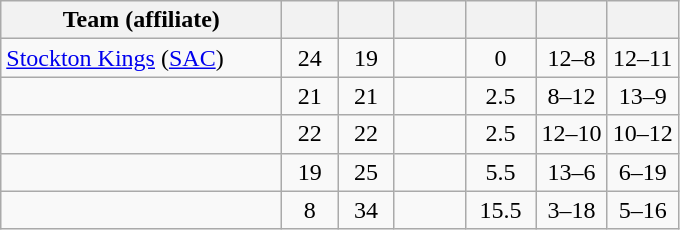<table class="wikitable" style="text-align:center">
<tr>
<th style="width:180px">Team (affiliate)</th>
<th style="width:30px"></th>
<th style="width:30px"></th>
<th style="width:40px"></th>
<th style="width:40px"></th>
<th style="width:40px"></th>
<th style="width:40px"></th>
</tr>
<tr>
<td align=left><a href='#'>Stockton Kings</a> (<a href='#'>SAC</a>)</td>
<td>24</td>
<td>19</td>
<td></td>
<td>0</td>
<td>12–8</td>
<td>12–11</td>
</tr>
<tr>
<td align=left></td>
<td>21</td>
<td>21</td>
<td></td>
<td>2.5</td>
<td>8–12</td>
<td>13–9</td>
</tr>
<tr>
<td align=left></td>
<td>22</td>
<td>22</td>
<td></td>
<td>2.5</td>
<td>12–10</td>
<td>10–12</td>
</tr>
<tr>
<td align=left></td>
<td>19</td>
<td>25</td>
<td></td>
<td>5.5</td>
<td>13–6</td>
<td>6–19</td>
</tr>
<tr>
<td align=left></td>
<td>8</td>
<td>34</td>
<td></td>
<td>15.5</td>
<td>3–18</td>
<td>5–16</td>
</tr>
</table>
